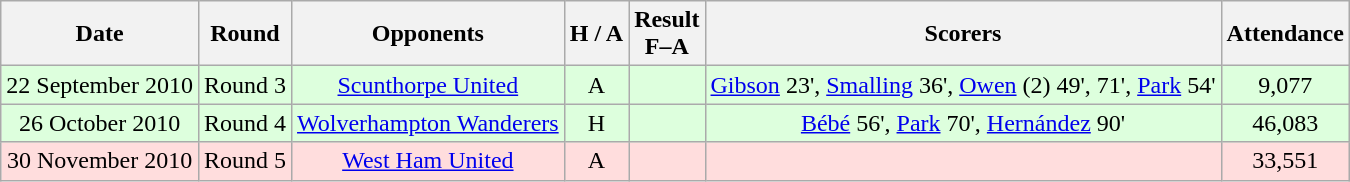<table class="wikitable" style="text-align:center">
<tr>
<th>Date</th>
<th>Round</th>
<th>Opponents</th>
<th>H / A</th>
<th>Result<br>F–A</th>
<th>Scorers</th>
<th>Attendance</th>
</tr>
<tr bgcolor="#ddffdd">
<td>22 September 2010</td>
<td>Round 3</td>
<td><a href='#'>Scunthorpe United</a></td>
<td>A</td>
<td></td>
<td><a href='#'>Gibson</a> 23', <a href='#'>Smalling</a> 36', <a href='#'>Owen</a> (2) 49', 71', <a href='#'>Park</a> 54'</td>
<td>9,077</td>
</tr>
<tr bgcolor="#ddffdd">
<td>26 October 2010</td>
<td>Round 4</td>
<td><a href='#'>Wolverhampton Wanderers</a></td>
<td>H</td>
<td></td>
<td><a href='#'>Bébé</a> 56', <a href='#'>Park</a> 70', <a href='#'>Hernández</a> 90'</td>
<td>46,083</td>
</tr>
<tr bgcolor="#ffdddd">
<td>30 November 2010</td>
<td>Round 5</td>
<td><a href='#'>West Ham United</a></td>
<td>A</td>
<td></td>
<td></td>
<td>33,551</td>
</tr>
</table>
